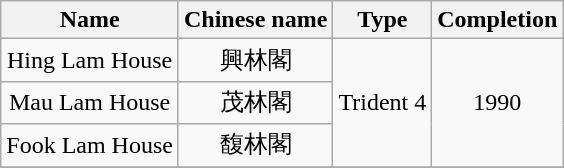<table class="wikitable" style="text-align: center">
<tr>
<th>Name</th>
<th>Chinese name</th>
<th>Type</th>
<th>Completion</th>
</tr>
<tr>
<td>Hing Lam House</td>
<td>興林閣</td>
<td rowspan="3">Trident 4</td>
<td rowspan="3">1990</td>
</tr>
<tr>
<td>Mau Lam House</td>
<td>茂林閣</td>
</tr>
<tr>
<td>Fook Lam House</td>
<td>馥林閣</td>
</tr>
<tr>
</tr>
</table>
